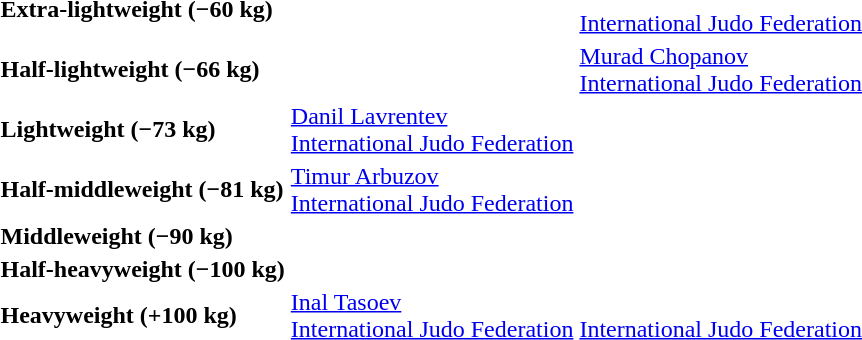<table>
<tr>
<th rowspan=2 style="text-align:left;">Extra-lightweight (−60 kg)<br></th>
<td rowspan=2></td>
<td rowspan=2><br><a href='#'>International Judo Federation</a></td>
<td></td>
</tr>
<tr>
<td></td>
</tr>
<tr>
<th rowspan=2 style="text-align:left;">Half-lightweight (−66 kg)<br></th>
<td rowspan=2></td>
<td rowspan=2><a href='#'>Murad Chopanov</a><br><a href='#'>International Judo Federation</a></td>
<td></td>
</tr>
<tr>
<td></td>
</tr>
<tr>
<th rowspan=2 style="text-align:left;">Lightweight (−73 kg)<br></th>
<td rowspan=2><a href='#'>Danil Lavrentev</a><br><a href='#'>International Judo Federation</a></td>
<td rowspan=2></td>
<td></td>
</tr>
<tr>
<td></td>
</tr>
<tr>
<th rowspan=2 style="text-align:left;">Half-middleweight (−81 kg)<br></th>
<td rowspan=2><a href='#'>Timur Arbuzov</a><br><a href='#'>International Judo Federation</a></td>
<td rowspan=2></td>
<td></td>
</tr>
<tr>
<td></td>
</tr>
<tr>
<th rowspan=2 style="text-align:left;">Middleweight (−90 kg)<br></th>
<td rowspan=2></td>
<td rowspan=2></td>
<td></td>
</tr>
<tr>
<td></td>
</tr>
<tr>
<th rowspan=2 style="text-align:left;">Half-heavyweight (−100 kg)<br></th>
<td rowspan=2></td>
<td rowspan=2></td>
<td></td>
</tr>
<tr>
<td></td>
</tr>
<tr>
<th rowspan=2 style="text-align:left;">Heavyweight (+100 kg)<br></th>
<td rowspan=2><a href='#'>Inal Tasoev</a><br><a href='#'>International Judo Federation</a></td>
<td rowspan=2><br><a href='#'>International Judo Federation</a></td>
<td></td>
</tr>
<tr>
<td></td>
</tr>
</table>
